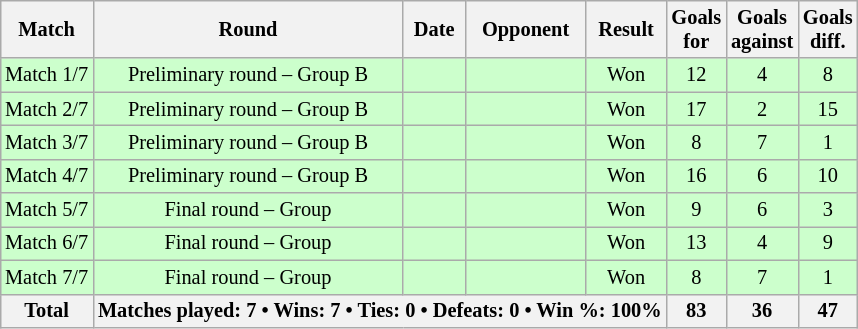<table class="wikitable sortable" style="text-align: center; font-size: 85%; margin-left: 1em;">
<tr>
<th>Match</th>
<th>Round</th>
<th>Date</th>
<th>Opponent</th>
<th>Result</th>
<th>Goals<br>for</th>
<th>Goals<br>against</th>
<th>Goals<br>diff.</th>
</tr>
<tr style="background-color: #ccffcc;">
<td>Match 1/7</td>
<td>Preliminary round – Group B</td>
<td style="text-align: right;"></td>
<td style="text-align: left;"></td>
<td>Won</td>
<td>12</td>
<td>4</td>
<td>8</td>
</tr>
<tr style="background-color: #ccffcc;">
<td>Match 2/7</td>
<td>Preliminary round – Group B</td>
<td style="text-align: right;"></td>
<td style="text-align: left;"></td>
<td>Won</td>
<td>17</td>
<td>2</td>
<td>15</td>
</tr>
<tr style="background-color: #ccffcc;">
<td>Match 3/7</td>
<td>Preliminary round – Group B</td>
<td style="text-align: right;"></td>
<td style="text-align: left;"></td>
<td>Won</td>
<td>8</td>
<td>7</td>
<td>1</td>
</tr>
<tr style="background-color: #ccffcc;">
<td>Match 4/7</td>
<td>Preliminary round – Group B</td>
<td style="text-align: right;"></td>
<td style="text-align: left;"></td>
<td>Won</td>
<td>16</td>
<td>6</td>
<td>10</td>
</tr>
<tr style="background-color: #ccffcc;">
<td>Match 5/7</td>
<td>Final round – Group</td>
<td style="text-align: right;"></td>
<td style="text-align: left;"></td>
<td>Won</td>
<td>9</td>
<td>6</td>
<td>3</td>
</tr>
<tr style="background-color: #ccffcc;">
<td>Match 6/7</td>
<td>Final round – Group</td>
<td style="text-align: right;"></td>
<td style="text-align: left;"></td>
<td>Won</td>
<td>13</td>
<td>4</td>
<td>9</td>
</tr>
<tr style="background-color: #ccffcc;">
<td>Match 7/7</td>
<td>Final round – Group</td>
<td style="text-align: right;"></td>
<td style="text-align: left;"></td>
<td>Won</td>
<td>8</td>
<td>7</td>
<td>1</td>
</tr>
<tr>
<th>Total</th>
<th colspan="4">Matches played: 7 • Wins: 7 • Ties: 0 • Defeats: 0 • Win %: 100%</th>
<th>83</th>
<th>36</th>
<th>47</th>
</tr>
</table>
